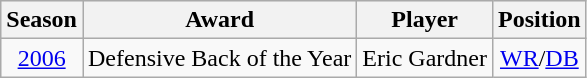<table class="wikitable" style="text-align:center">
<tr bgcolor="#efefef">
<th>Season</th>
<th>Award</th>
<th>Player</th>
<th>Position</th>
</tr>
<tr>
<td><a href='#'>2006</a></td>
<td>Defensive Back of the Year</td>
<td>Eric Gardner</td>
<td><a href='#'>WR</a>/<a href='#'>DB</a></td>
</tr>
</table>
